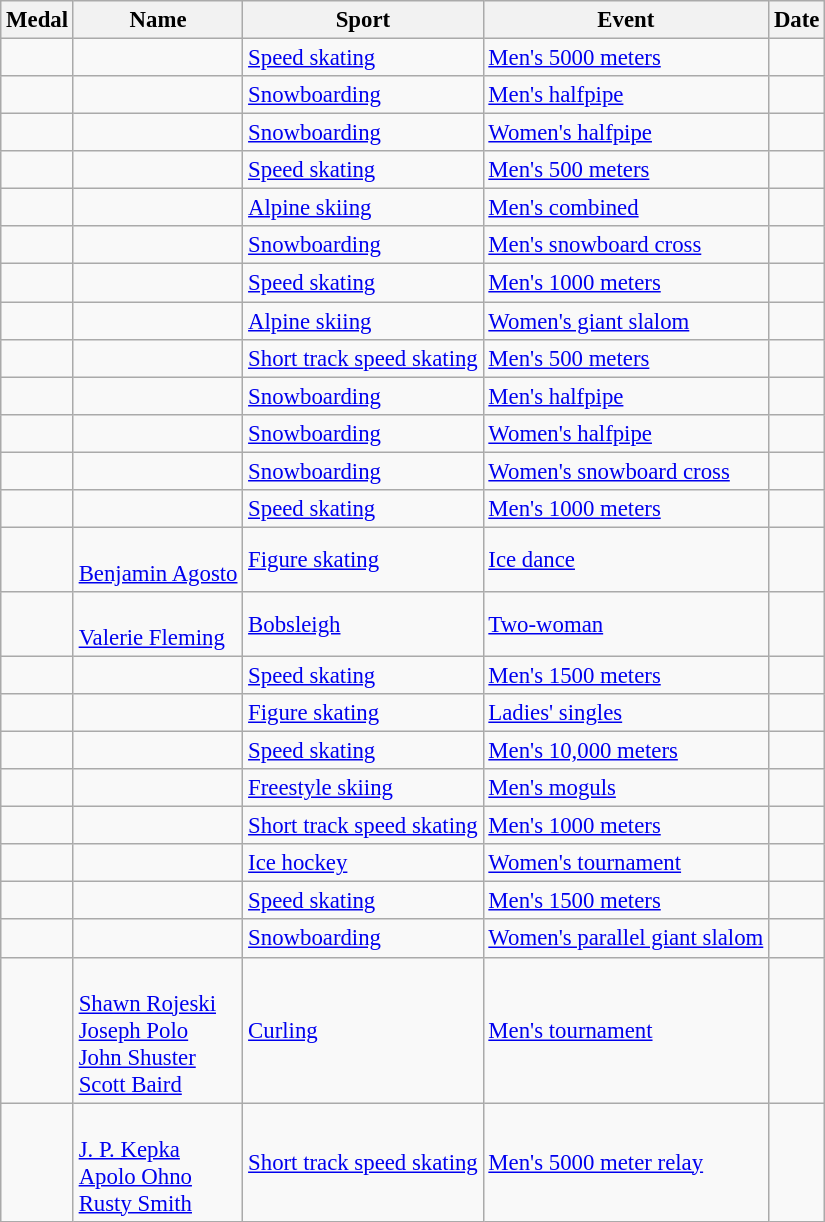<table class="wikitable sortable"  style="font-size:95%">
<tr>
<th>Medal</th>
<th>Name</th>
<th>Sport</th>
<th>Event</th>
<th>Date</th>
</tr>
<tr>
<td></td>
<td></td>
<td><a href='#'>Speed skating</a></td>
<td><a href='#'>Men's 5000 meters</a></td>
<td></td>
</tr>
<tr>
<td></td>
<td></td>
<td><a href='#'>Snowboarding</a></td>
<td><a href='#'>Men's halfpipe</a></td>
<td></td>
</tr>
<tr>
<td></td>
<td></td>
<td><a href='#'>Snowboarding</a></td>
<td><a href='#'>Women's halfpipe</a></td>
<td></td>
</tr>
<tr>
<td></td>
<td></td>
<td><a href='#'>Speed skating</a></td>
<td><a href='#'>Men's 500 meters</a></td>
<td></td>
</tr>
<tr>
<td></td>
<td></td>
<td><a href='#'>Alpine skiing</a></td>
<td><a href='#'>Men's combined</a></td>
<td></td>
</tr>
<tr>
<td></td>
<td></td>
<td><a href='#'>Snowboarding</a></td>
<td><a href='#'>Men's snowboard cross</a></td>
<td></td>
</tr>
<tr>
<td></td>
<td></td>
<td><a href='#'>Speed skating</a></td>
<td><a href='#'>Men's 1000 meters</a></td>
<td></td>
</tr>
<tr>
<td></td>
<td></td>
<td><a href='#'>Alpine skiing</a></td>
<td><a href='#'>Women's giant slalom</a></td>
<td></td>
</tr>
<tr>
<td></td>
<td></td>
<td><a href='#'>Short track speed skating</a></td>
<td><a href='#'>Men's 500 meters</a></td>
<td></td>
</tr>
<tr>
<td></td>
<td></td>
<td><a href='#'>Snowboarding</a></td>
<td><a href='#'>Men's halfpipe</a></td>
<td></td>
</tr>
<tr>
<td></td>
<td></td>
<td><a href='#'>Snowboarding</a></td>
<td><a href='#'>Women's halfpipe</a></td>
<td></td>
</tr>
<tr>
<td></td>
<td></td>
<td><a href='#'>Snowboarding</a></td>
<td><a href='#'>Women's snowboard cross</a></td>
<td></td>
</tr>
<tr>
<td></td>
<td></td>
<td><a href='#'>Speed skating</a></td>
<td><a href='#'>Men's 1000 meters</a></td>
<td></td>
</tr>
<tr>
<td></td>
<td><br><a href='#'>Benjamin Agosto</a></td>
<td><a href='#'>Figure skating</a></td>
<td><a href='#'>Ice dance</a></td>
<td></td>
</tr>
<tr>
<td></td>
<td><br><a href='#'>Valerie Fleming</a></td>
<td><a href='#'>Bobsleigh</a></td>
<td><a href='#'>Two-woman</a></td>
<td></td>
</tr>
<tr>
<td></td>
<td></td>
<td><a href='#'>Speed skating</a></td>
<td><a href='#'>Men's 1500 meters</a></td>
<td></td>
</tr>
<tr>
<td></td>
<td></td>
<td><a href='#'>Figure skating</a></td>
<td><a href='#'>Ladies' singles</a></td>
<td></td>
</tr>
<tr>
<td></td>
<td></td>
<td><a href='#'>Speed skating</a></td>
<td><a href='#'>Men's 10,000 meters</a></td>
<td></td>
</tr>
<tr>
<td></td>
<td></td>
<td><a href='#'>Freestyle skiing</a></td>
<td><a href='#'>Men's moguls</a></td>
<td></td>
</tr>
<tr>
<td></td>
<td></td>
<td><a href='#'>Short track speed skating</a></td>
<td><a href='#'>Men's 1000 meters</a></td>
<td></td>
</tr>
<tr>
<td></td>
<td><br></td>
<td><a href='#'>Ice hockey</a></td>
<td><a href='#'>Women's tournament</a></td>
<td></td>
</tr>
<tr>
<td></td>
<td></td>
<td><a href='#'>Speed skating</a></td>
<td><a href='#'>Men's 1500 meters</a></td>
<td></td>
</tr>
<tr>
<td></td>
<td></td>
<td><a href='#'>Snowboarding</a></td>
<td><a href='#'>Women's parallel giant slalom</a></td>
<td></td>
</tr>
<tr>
<td></td>
<td><br><a href='#'>Shawn Rojeski</a><br><a href='#'>Joseph Polo</a><br><a href='#'>John Shuster</a><br><a href='#'>Scott Baird</a></td>
<td><a href='#'>Curling</a></td>
<td><a href='#'>Men's tournament</a></td>
<td></td>
</tr>
<tr>
<td></td>
<td><br><a href='#'>J. P. Kepka</a><br><a href='#'>Apolo Ohno</a><br><a href='#'>Rusty Smith</a></td>
<td><a href='#'>Short track speed skating</a></td>
<td><a href='#'>Men's 5000 meter relay</a></td>
<td></td>
</tr>
</table>
